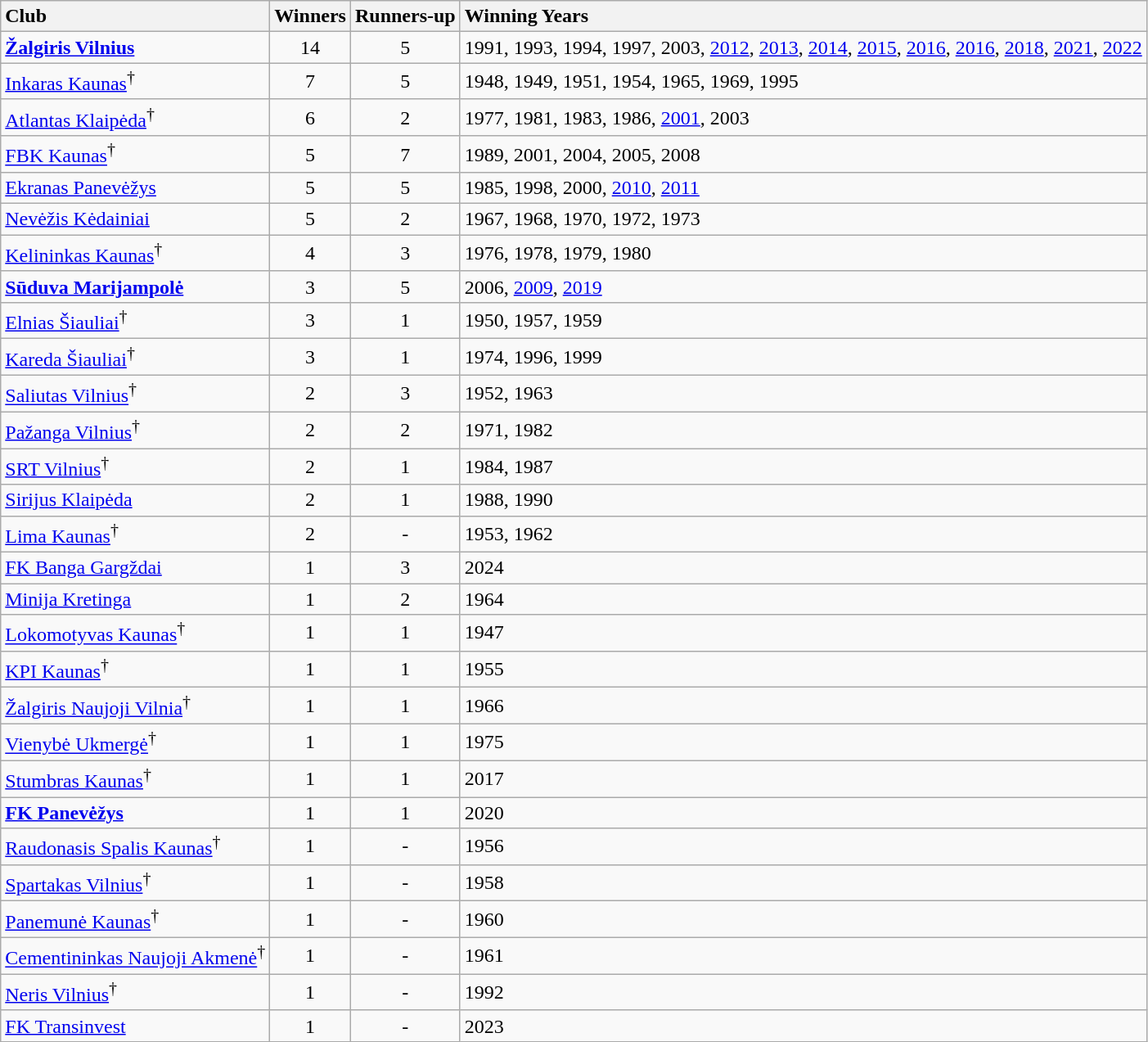<table class="wikitable sortable">
<tr>
<th style="text-align:left">Club</th>
<th style="text-align:left">Winners</th>
<th style="text-align:left">Runners-up</th>
<th style="text-align:left">Winning Years</th>
</tr>
<tr>
<td><strong><a href='#'>Žalgiris Vilnius</a></strong></td>
<td style="text-align:center;">14</td>
<td style="text-align:center;">5</td>
<td>1991, 1993, 1994, 1997, 2003, <a href='#'>2012</a>, <a href='#'>2013</a>, <a href='#'>2014</a>, <a href='#'>2015</a>, <a href='#'>2016</a>, <a href='#'>2016</a>, <a href='#'>2018</a>, <a href='#'>2021</a>, <a href='#'>2022</a></td>
</tr>
<tr>
<td><a href='#'>Inkaras Kaunas</a><sup>†</sup></td>
<td style="text-align:center;">7</td>
<td style="text-align:center;">5</td>
<td>1948, 1949, 1951, 1954, 1965, 1969, 1995</td>
</tr>
<tr>
<td><a href='#'>Atlantas Klaipėda</a><sup>†</sup></td>
<td style="text-align:center;">6</td>
<td style="text-align:center;">2</td>
<td>1977, 1981, 1983, 1986, <a href='#'>2001</a>, 2003</td>
</tr>
<tr>
<td><a href='#'>FBK Kaunas</a><sup>†</sup></td>
<td style="text-align:center;">5</td>
<td style="text-align:center;">7</td>
<td>1989, 2001, 2004, 2005, 2008</td>
</tr>
<tr>
<td><a href='#'>Ekranas Panevėžys</a></td>
<td style="text-align:center;">5</td>
<td style="text-align:center;">5</td>
<td>1985, 1998, 2000, <a href='#'>2010</a>, <a href='#'>2011</a></td>
</tr>
<tr>
<td><a href='#'>Nevėžis Kėdainiai</a></td>
<td style="text-align:center;">5</td>
<td style="text-align:center;">2</td>
<td>1967, 1968, 1970, 1972, 1973</td>
</tr>
<tr>
<td><a href='#'>Kelininkas Kaunas</a><sup>†</sup></td>
<td style="text-align:center;">4</td>
<td style="text-align:center;">3</td>
<td>1976, 1978, 1979, 1980</td>
</tr>
<tr>
<td><strong><a href='#'>Sūduva Marijampolė</a></strong></td>
<td style="text-align:center;">3</td>
<td style="text-align:center;">5</td>
<td>2006, <a href='#'>2009</a>, <a href='#'>2019</a></td>
</tr>
<tr>
<td><a href='#'>Elnias Šiauliai</a><sup>†</sup></td>
<td style="text-align:center;">3</td>
<td style="text-align:center;">1</td>
<td>1950, 1957, 1959</td>
</tr>
<tr>
<td><a href='#'>Kareda Šiauliai</a><sup>†</sup></td>
<td style="text-align:center;">3</td>
<td style="text-align:center;">1</td>
<td>1974, 1996, 1999</td>
</tr>
<tr>
<td><a href='#'>Saliutas Vilnius</a><sup>†</sup></td>
<td style="text-align:center;">2</td>
<td style="text-align:center;">3</td>
<td>1952, 1963</td>
</tr>
<tr>
<td><a href='#'>Pažanga Vilnius</a><sup>†</sup></td>
<td style="text-align:center;">2</td>
<td style="text-align:center;">2</td>
<td>1971, 1982</td>
</tr>
<tr>
<td><a href='#'>SRT Vilnius</a><sup>†</sup></td>
<td style="text-align:center;">2</td>
<td style="text-align:center;">1</td>
<td>1984, 1987</td>
</tr>
<tr>
<td><a href='#'>Sirijus Klaipėda</a></td>
<td style="text-align:center;">2</td>
<td style="text-align:center;">1</td>
<td>1988, 1990</td>
</tr>
<tr>
<td><a href='#'>Lima Kaunas</a><sup>†</sup></td>
<td style="text-align:center;">2</td>
<td style="text-align:center;">-</td>
<td>1953, 1962</td>
</tr>
<tr>
<td><a href='#'>FK Banga Gargždai</a></td>
<td style="text-align:center;">1</td>
<td style="text-align:center;">3</td>
<td>2024</td>
</tr>
<tr>
<td><a href='#'>Minija Kretinga</a></td>
<td style="text-align:center;">1</td>
<td style="text-align:center;">2</td>
<td>1964</td>
</tr>
<tr>
<td><a href='#'>Lokomotyvas Kaunas</a><sup>†</sup></td>
<td style="text-align:center;">1</td>
<td style="text-align:center;">1</td>
<td>1947</td>
</tr>
<tr>
<td><a href='#'>KPI Kaunas</a><sup>†</sup></td>
<td style="text-align:center;">1</td>
<td style="text-align:center;">1</td>
<td>1955</td>
</tr>
<tr>
<td><a href='#'>Žalgiris Naujoji Vilnia</a><sup>†</sup></td>
<td style="text-align:center;">1</td>
<td style="text-align:center;">1</td>
<td>1966</td>
</tr>
<tr>
<td><a href='#'>Vienybė Ukmergė</a><sup>†</sup></td>
<td style="text-align:center;">1</td>
<td style="text-align:center;">1</td>
<td>1975</td>
</tr>
<tr>
<td><a href='#'>Stumbras Kaunas</a><sup>†</sup></td>
<td style="text-align:center;">1</td>
<td style="text-align:center;">1</td>
<td>2017</td>
</tr>
<tr>
<td><strong><a href='#'>FK Panevėžys</a></strong></td>
<td style="text-align:center;">1</td>
<td style="text-align:center;">1</td>
<td>2020</td>
</tr>
<tr>
<td><a href='#'>Raudonasis Spalis Kaunas</a><sup>†</sup></td>
<td style="text-align:center;">1</td>
<td style="text-align:center;">-</td>
<td>1956</td>
</tr>
<tr>
<td><a href='#'>Spartakas Vilnius</a><sup>†</sup></td>
<td style="text-align:center;">1</td>
<td style="text-align:center;">-</td>
<td>1958</td>
</tr>
<tr>
<td><a href='#'>Panemunė Kaunas</a><sup>†</sup></td>
<td style="text-align:center;">1</td>
<td style="text-align:center;">-</td>
<td>1960</td>
</tr>
<tr>
<td><a href='#'>Cementininkas Naujoji Akmenė</a><sup>†</sup></td>
<td style="text-align:center;">1</td>
<td style="text-align:center;">-</td>
<td>1961</td>
</tr>
<tr>
<td><a href='#'>Neris Vilnius</a><sup>†</sup></td>
<td style="text-align:center;">1</td>
<td style="text-align:center;">-</td>
<td>1992</td>
</tr>
<tr>
<td><a href='#'>FK Transinvest</a></td>
<td style="text-align:center;">1</td>
<td style="text-align:center;">-</td>
<td>2023</td>
</tr>
</table>
